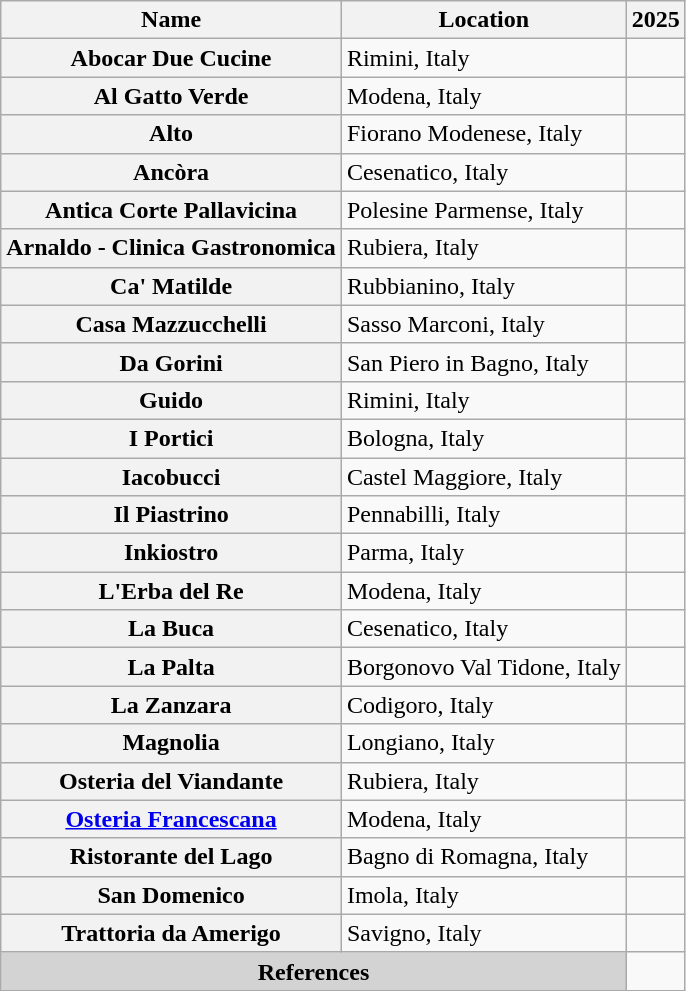<table class="wikitable sortable plainrowheaders" style="text-align:left;">
<tr>
<th scope="col">Name</th>
<th scope="col">Location</th>
<th scope="col">2025</th>
</tr>
<tr>
<th scope="row">Abocar Due Cucine</th>
<td>Rimini, Italy</td>
<td></td>
</tr>
<tr>
<th scope="row">Al Gatto Verde</th>
<td>Modena, Italy</td>
<td></td>
</tr>
<tr>
<th scope="row">Alto</th>
<td>Fiorano Modenese, Italy</td>
<td></td>
</tr>
<tr>
<th scope="row">Ancòra</th>
<td>Cesenatico, Italy</td>
<td></td>
</tr>
<tr>
<th scope="row">Antica Corte Pallavicina</th>
<td>Polesine Parmense, Italy</td>
<td></td>
</tr>
<tr>
<th scope="row">Arnaldo - Clinica Gastronomica</th>
<td>Rubiera, Italy</td>
<td></td>
</tr>
<tr>
<th scope="row">Ca' Matilde</th>
<td>Rubbianino, Italy</td>
<td></td>
</tr>
<tr>
<th scope="row">Casa Mazzucchelli</th>
<td>Sasso Marconi, Italy</td>
<td></td>
</tr>
<tr>
<th scope="row">Da Gorini</th>
<td>San Piero in Bagno, Italy</td>
<td></td>
</tr>
<tr>
<th scope="row">Guido</th>
<td>Rimini, Italy</td>
<td></td>
</tr>
<tr>
<th scope="row">I Portici</th>
<td>Bologna, Italy</td>
<td></td>
</tr>
<tr>
<th scope="row">Iacobucci</th>
<td>Castel Maggiore, Italy</td>
<td></td>
</tr>
<tr>
<th scope="row">Il Piastrino</th>
<td>Pennabilli, Italy</td>
<td></td>
</tr>
<tr>
<th scope="row">Inkiostro</th>
<td>Parma, Italy</td>
<td></td>
</tr>
<tr>
<th scope="row">L'Erba del Re</th>
<td>Modena, Italy</td>
<td></td>
</tr>
<tr>
<th scope="row">La Buca</th>
<td>Cesenatico, Italy</td>
<td></td>
</tr>
<tr>
<th scope="row">La Palta</th>
<td>Borgonovo Val Tidone, Italy</td>
<td></td>
</tr>
<tr>
<th scope="row">La Zanzara</th>
<td>Codigoro, Italy</td>
<td></td>
</tr>
<tr>
<th scope="row">Magnolia</th>
<td>Longiano, Italy</td>
<td></td>
</tr>
<tr>
<th scope="row">Osteria del Viandante</th>
<td>Rubiera, Italy</td>
<td></td>
</tr>
<tr>
<th scope="row"><a href='#'>Osteria Francescana</a></th>
<td>Modena, Italy</td>
<td></td>
</tr>
<tr>
<th scope="row">Ristorante del Lago</th>
<td>Bagno di Romagna, Italy</td>
<td></td>
</tr>
<tr>
<th scope="row">San Domenico</th>
<td>Imola, Italy</td>
<td></td>
</tr>
<tr>
<th scope="row">Trattoria da Amerigo</th>
<td>Savigno, Italy</td>
<td></td>
</tr>
<tr>
<th colspan="2" style="text-align: center; background: lightgray;">References</th>
<td style="text-align: center;"></td>
</tr>
</table>
